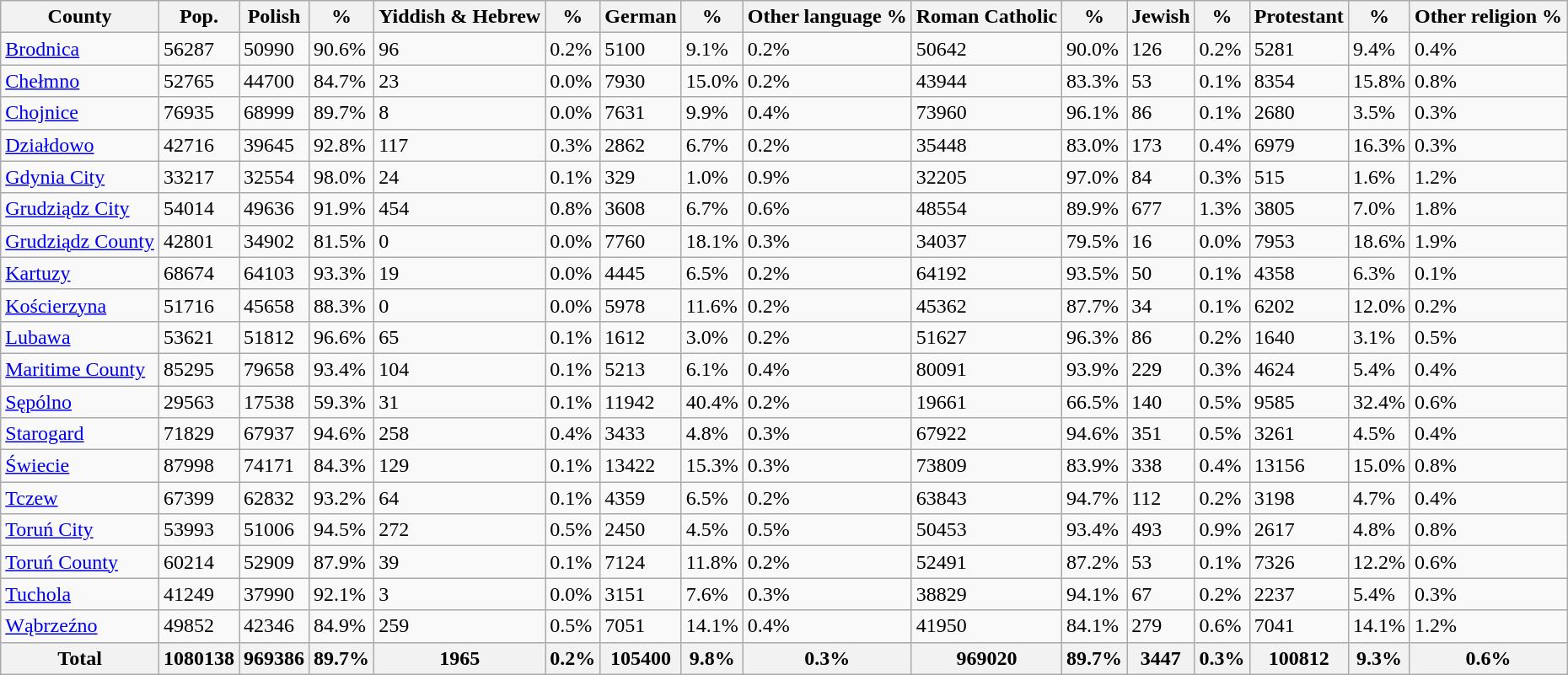<table class="wikitable sortable mw-collapsible">
<tr>
<th>County</th>
<th>Pop.</th>
<th>Polish</th>
<th>%</th>
<th>Yiddish & Hebrew</th>
<th>%</th>
<th>German</th>
<th>%</th>
<th>Other language %</th>
<th>Roman Catholic</th>
<th>%</th>
<th>Jewish</th>
<th>%</th>
<th>Protestant</th>
<th>%</th>
<th>Other religion %</th>
</tr>
<tr>
<td><a href='#'>Brodnica</a></td>
<td>56287</td>
<td>50990</td>
<td>90.6%</td>
<td>96</td>
<td>0.2%</td>
<td>5100</td>
<td>9.1%</td>
<td>0.2%</td>
<td>50642</td>
<td>90.0%</td>
<td>126</td>
<td>0.2%</td>
<td>5281</td>
<td>9.4%</td>
<td>0.4%</td>
</tr>
<tr>
<td><a href='#'>Chełmno</a></td>
<td>52765</td>
<td>44700</td>
<td>84.7%</td>
<td>23</td>
<td>0.0%</td>
<td>7930</td>
<td>15.0%</td>
<td>0.2%</td>
<td>43944</td>
<td>83.3%</td>
<td>53</td>
<td>0.1%</td>
<td>8354</td>
<td>15.8%</td>
<td>0.8%</td>
</tr>
<tr>
<td><a href='#'>Chojnice</a></td>
<td>76935</td>
<td>68999</td>
<td>89.7%</td>
<td>8</td>
<td>0.0%</td>
<td>7631</td>
<td>9.9%</td>
<td>0.4%</td>
<td>73960</td>
<td>96.1%</td>
<td>86</td>
<td>0.1%</td>
<td>2680</td>
<td>3.5%</td>
<td>0.3%</td>
</tr>
<tr>
<td><a href='#'>Działdowo</a></td>
<td>42716</td>
<td>39645</td>
<td>92.8%</td>
<td>117</td>
<td>0.3%</td>
<td>2862</td>
<td>6.7%</td>
<td>0.2%</td>
<td>35448</td>
<td>83.0%</td>
<td>173</td>
<td>0.4%</td>
<td>6979</td>
<td>16.3%</td>
<td>0.3%</td>
</tr>
<tr>
<td><a href='#'>Gdynia City</a></td>
<td>33217</td>
<td>32554</td>
<td>98.0%</td>
<td>24</td>
<td>0.1%</td>
<td>329</td>
<td>1.0%</td>
<td>0.9%</td>
<td>32205</td>
<td>97.0%</td>
<td>84</td>
<td>0.3%</td>
<td>515</td>
<td>1.6%</td>
<td>1.2%</td>
</tr>
<tr>
<td><a href='#'>Grudziądz City</a></td>
<td>54014</td>
<td>49636</td>
<td>91.9%</td>
<td>454</td>
<td>0.8%</td>
<td>3608</td>
<td>6.7%</td>
<td>0.6%</td>
<td>48554</td>
<td>89.9%</td>
<td>677</td>
<td>1.3%</td>
<td>3805</td>
<td>7.0%</td>
<td>1.8%</td>
</tr>
<tr>
<td><a href='#'>Grudziądz County</a></td>
<td>42801</td>
<td>34902</td>
<td>81.5%</td>
<td>0</td>
<td>0.0%</td>
<td>7760</td>
<td>18.1%</td>
<td>0.3%</td>
<td>34037</td>
<td>79.5%</td>
<td>16</td>
<td>0.0%</td>
<td>7953</td>
<td>18.6%</td>
<td>1.9%</td>
</tr>
<tr>
<td><a href='#'>Kartuzy</a></td>
<td>68674</td>
<td>64103</td>
<td>93.3%</td>
<td>19</td>
<td>0.0%</td>
<td>4445</td>
<td>6.5%</td>
<td>0.2%</td>
<td>64192</td>
<td>93.5%</td>
<td>50</td>
<td>0.1%</td>
<td>4358</td>
<td>6.3%</td>
<td>0.1%</td>
</tr>
<tr>
<td><a href='#'>Kościerzyna</a></td>
<td>51716</td>
<td>45658</td>
<td>88.3%</td>
<td>0</td>
<td>0.0%</td>
<td>5978</td>
<td>11.6%</td>
<td>0.2%</td>
<td>45362</td>
<td>87.7%</td>
<td>34</td>
<td>0.1%</td>
<td>6202</td>
<td>12.0%</td>
<td>0.2%</td>
</tr>
<tr>
<td><a href='#'>Lubawa</a></td>
<td>53621</td>
<td>51812</td>
<td>96.6%</td>
<td>65</td>
<td>0.1%</td>
<td>1612</td>
<td>3.0%</td>
<td>0.2%</td>
<td>51627</td>
<td>96.3%</td>
<td>86</td>
<td>0.2%</td>
<td>1640</td>
<td>3.1%</td>
<td>0.5%</td>
</tr>
<tr>
<td><a href='#'>Maritime County</a></td>
<td>85295</td>
<td>79658</td>
<td>93.4%</td>
<td>104</td>
<td>0.1%</td>
<td>5213</td>
<td>6.1%</td>
<td>0.4%</td>
<td>80091</td>
<td>93.9%</td>
<td>229</td>
<td>0.3%</td>
<td>4624</td>
<td>5.4%</td>
<td>0.4%</td>
</tr>
<tr>
<td><a href='#'>Sępólno</a></td>
<td>29563</td>
<td>17538</td>
<td>59.3%</td>
<td>31</td>
<td>0.1%</td>
<td>11942</td>
<td>40.4%</td>
<td>0.2%</td>
<td>19661</td>
<td>66.5%</td>
<td>140</td>
<td>0.5%</td>
<td>9585</td>
<td>32.4%</td>
<td>0.6%</td>
</tr>
<tr>
<td><a href='#'>Starogard</a></td>
<td>71829</td>
<td>67937</td>
<td>94.6%</td>
<td>258</td>
<td>0.4%</td>
<td>3433</td>
<td>4.8%</td>
<td>0.3%</td>
<td>67922</td>
<td>94.6%</td>
<td>351</td>
<td>0.5%</td>
<td>3261</td>
<td>4.5%</td>
<td>0.4%</td>
</tr>
<tr>
<td><a href='#'>Świecie</a></td>
<td>87998</td>
<td>74171</td>
<td>84.3%</td>
<td>129</td>
<td>0.1%</td>
<td>13422</td>
<td>15.3%</td>
<td>0.3%</td>
<td>73809</td>
<td>83.9%</td>
<td>338</td>
<td>0.4%</td>
<td>13156</td>
<td>15.0%</td>
<td>0.8%</td>
</tr>
<tr>
<td><a href='#'>Tczew</a></td>
<td>67399</td>
<td>62832</td>
<td>93.2%</td>
<td>64</td>
<td>0.1%</td>
<td>4359</td>
<td>6.5%</td>
<td>0.2%</td>
<td>63843</td>
<td>94.7%</td>
<td>112</td>
<td>0.2%</td>
<td>3198</td>
<td>4.7%</td>
<td>0.4%</td>
</tr>
<tr>
<td><a href='#'>Toruń City</a></td>
<td>53993</td>
<td>51006</td>
<td>94.5%</td>
<td>272</td>
<td>0.5%</td>
<td>2450</td>
<td>4.5%</td>
<td>0.5%</td>
<td>50453</td>
<td>93.4%</td>
<td>493</td>
<td>0.9%</td>
<td>2617</td>
<td>4.8%</td>
<td>0.8%</td>
</tr>
<tr>
<td><a href='#'>Toruń County</a></td>
<td>60214</td>
<td>52909</td>
<td>87.9%</td>
<td>39</td>
<td>0.1%</td>
<td>7124</td>
<td>11.8%</td>
<td>0.2%</td>
<td>52491</td>
<td>87.2%</td>
<td>53</td>
<td>0.1%</td>
<td>7326</td>
<td>12.2%</td>
<td>0.6%</td>
</tr>
<tr>
<td><a href='#'>Tuchola</a></td>
<td>41249</td>
<td>37990</td>
<td>92.1%</td>
<td>3</td>
<td>0.0%</td>
<td>3151</td>
<td>7.6%</td>
<td>0.3%</td>
<td>38829</td>
<td>94.1%</td>
<td>67</td>
<td>0.2%</td>
<td>2237</td>
<td>5.4%</td>
<td>0.3%</td>
</tr>
<tr>
<td><a href='#'>Wąbrzeźno</a></td>
<td>49852</td>
<td>42346</td>
<td>84.9%</td>
<td>259</td>
<td>0.5%</td>
<td>7051</td>
<td>14.1%</td>
<td>0.4%</td>
<td>41950</td>
<td>84.1%</td>
<td>279</td>
<td>0.6%</td>
<td>7041</td>
<td>14.1%</td>
<td>1.2%</td>
</tr>
<tr>
<th>Total</th>
<th>1080138</th>
<th>969386</th>
<th>89.7%</th>
<th>1965</th>
<th>0.2%</th>
<th>105400</th>
<th>9.8%</th>
<th>0.3%</th>
<th>969020</th>
<th>89.7%</th>
<th>3447</th>
<th>0.3%</th>
<th>100812</th>
<th>9.3%</th>
<th>0.6%</th>
</tr>
</table>
